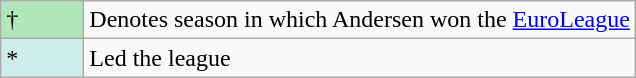<table class="wikitable">
<tr>
<td style="background:#AFE6BA; width:3em;">†</td>
<td>Denotes season in which Andersen won the <a href='#'>EuroLeague</a></td>
</tr>
<tr>
<td style="background:#CFECEC; width:1em">*</td>
<td>Led the league</td>
</tr>
</table>
